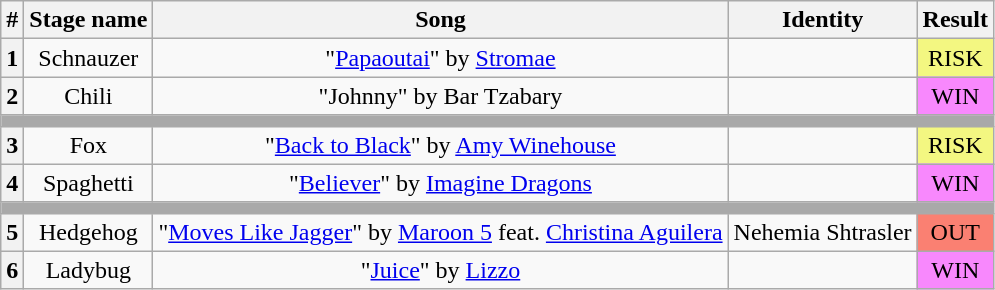<table class="wikitable plainrowheaders" style="text-align: center;">
<tr>
<th>#</th>
<th>Stage name</th>
<th>Song</th>
<th>Identity</th>
<th>Result</th>
</tr>
<tr>
<th>1</th>
<td>Schnauzer</td>
<td>"<a href='#'>Papaoutai</a>" by <a href='#'>Stromae</a></td>
<td></td>
<td bgcolor="F3F781">RISK</td>
</tr>
<tr>
<th>2</th>
<td>Chili</td>
<td>"Johnny" by Bar Tzabary</td>
<td></td>
<td bgcolor="F888FD">WIN</td>
</tr>
<tr>
<th colspan="5" style="background:darkgrey"></th>
</tr>
<tr>
<th>3</th>
<td>Fox</td>
<td>"<a href='#'>Back to Black</a>" by <a href='#'>Amy Winehouse</a></td>
<td></td>
<td bgcolor="F3F781">RISK</td>
</tr>
<tr>
<th>4</th>
<td>Spaghetti</td>
<td>"<a href='#'>Believer</a>" by <a href='#'>Imagine Dragons</a></td>
<td></td>
<td bgcolor="F888FD">WIN</td>
</tr>
<tr>
<th colspan="5" style="background:darkgrey"></th>
</tr>
<tr>
<th>5</th>
<td>Hedgehog</td>
<td>"<a href='#'>Moves Like Jagger</a>" by <a href='#'>Maroon 5</a> feat. <a href='#'>Christina Aguilera</a></td>
<td>Nehemia Shtrasler</td>
<td bgcolor="salmon">OUT</td>
</tr>
<tr>
<th>6</th>
<td>Ladybug</td>
<td>"<a href='#'>Juice</a>" by <a href='#'>Lizzo</a></td>
<td></td>
<td bgcolor="F888FD">WIN</td>
</tr>
</table>
